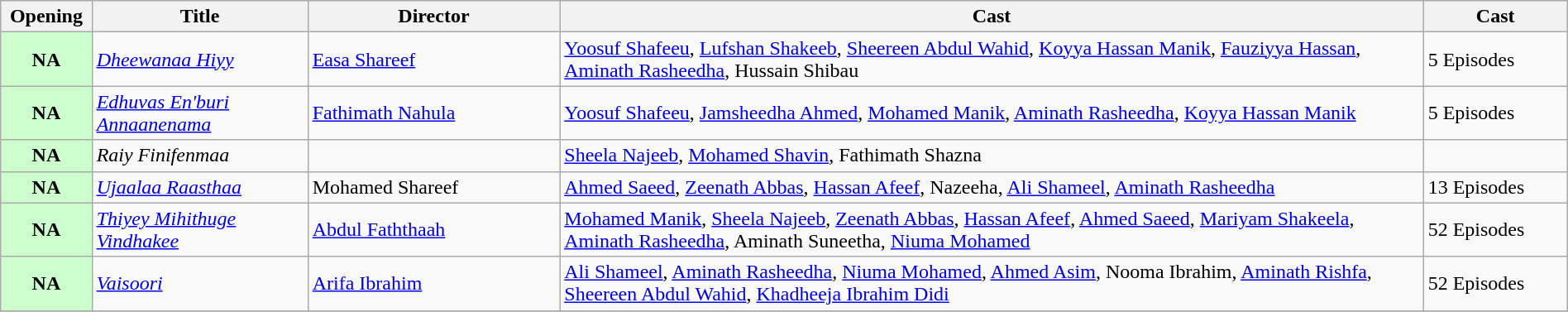<table class="wikitable plainrowheaders" width="100%">
<tr>
<th scope="col" width="4%">Opening</th>
<th scope="col" width=12%>Title</th>
<th scope="col" width=14%>Director</th>
<th scope="col" width=48%>Cast</th>
<th scope="col" width=8%>Cast</th>
</tr>
<tr>
<td style="text-align:center; textcolor:#000; background:#cdfecd;"><strong>NA</strong></td>
<td><em><a href='#'>Dheewanaa Hiyy</a></em></td>
<td><a href='#'>Easa Shareef</a></td>
<td><a href='#'>Yoosuf Shafeeu</a>, <a href='#'>Lufshan Shakeeb</a>, <a href='#'>Sheereen Abdul Wahid</a>, <a href='#'>Koyya Hassan Manik</a>, <a href='#'>Fauziyya Hassan</a>, <a href='#'>Aminath Rasheedha</a>, Hussain Shibau</td>
<td>5 Episodes</td>
</tr>
<tr>
<td style="text-align:center; textcolor:#000; background:#cdfecd;"><strong>NA</strong></td>
<td><em><a href='#'>Edhuvas En'buri Annaanenama</a></em></td>
<td><a href='#'>Fathimath Nahula</a></td>
<td><a href='#'>Yoosuf Shafeeu</a>, <a href='#'>Jamsheedha Ahmed</a>, <a href='#'>Mohamed Manik</a>, <a href='#'>Aminath Rasheedha</a>, <a href='#'>Koyya Hassan Manik</a></td>
<td>5 Episodes</td>
</tr>
<tr>
<td style="text-align:center; textcolor:#000; background:#cdfecd;"><strong>NA</strong></td>
<td><em>Raiy Finifenmaa</em></td>
<td></td>
<td><a href='#'>Sheela Najeeb</a>, <a href='#'>Mohamed Shavin</a>, Fathimath Shazna</td>
<td></td>
</tr>
<tr>
<td style="text-align:center; textcolor:#000; background:#cdfecd;"><strong>NA</strong></td>
<td><em><a href='#'>Ujaalaa Raasthaa</a></em></td>
<td>Mohamed Shareef</td>
<td><a href='#'>Ahmed Saeed</a>, <a href='#'>Zeenath Abbas</a>, <a href='#'>Hassan Afeef</a>, Nazeeha, <a href='#'>Ali Shameel</a>, <a href='#'>Aminath Rasheedha</a></td>
<td>13 Episodes</td>
</tr>
<tr>
<td style="text-align:center; textcolor:#000; background:#cdfecd;"><strong>NA</strong></td>
<td><em><a href='#'>Thiyey Mihithuge Vindhakee</a></em></td>
<td><a href='#'>Abdul Faththaah</a></td>
<td><a href='#'>Mohamed Manik</a>, <a href='#'>Sheela Najeeb</a>, <a href='#'>Zeenath Abbas</a>, <a href='#'>Hassan Afeef</a>, <a href='#'>Ahmed Saeed</a>, <a href='#'>Mariyam Shakeela</a>, <a href='#'>Aminath Rasheedha</a>, Aminath Suneetha, <a href='#'>Niuma Mohamed</a></td>
<td>52 Episodes</td>
</tr>
<tr>
<td style="text-align:center; textcolor:#000; background:#cdfecd;"><strong>NA</strong></td>
<td><em><a href='#'>Vaisoori</a></em></td>
<td><a href='#'>Arifa Ibrahim</a></td>
<td><a href='#'>Ali Shameel</a>, <a href='#'>Aminath Rasheedha</a>, <a href='#'>Niuma Mohamed</a>, <a href='#'>Ahmed Asim</a>, Nooma Ibrahim, <a href='#'>Aminath Rishfa</a>, <a href='#'>Sheereen Abdul Wahid</a>, <a href='#'>Khadheeja Ibrahim Didi</a></td>
<td>52 Episodes</td>
</tr>
<tr>
</tr>
</table>
